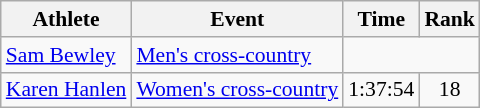<table class="wikitable" style="font-size:90%">
<tr>
<th>Athlete</th>
<th>Event</th>
<th>Time</th>
<th>Rank</th>
</tr>
<tr align=center>
<td align=left><a href='#'>Sam Bewley</a></td>
<td align=left><a href='#'>Men's cross-country</a></td>
<td colspan=2></td>
</tr>
<tr align=center>
<td align=left><a href='#'>Karen Hanlen</a></td>
<td align=left><a href='#'>Women's cross-country</a></td>
<td>1:37:54</td>
<td>18</td>
</tr>
</table>
